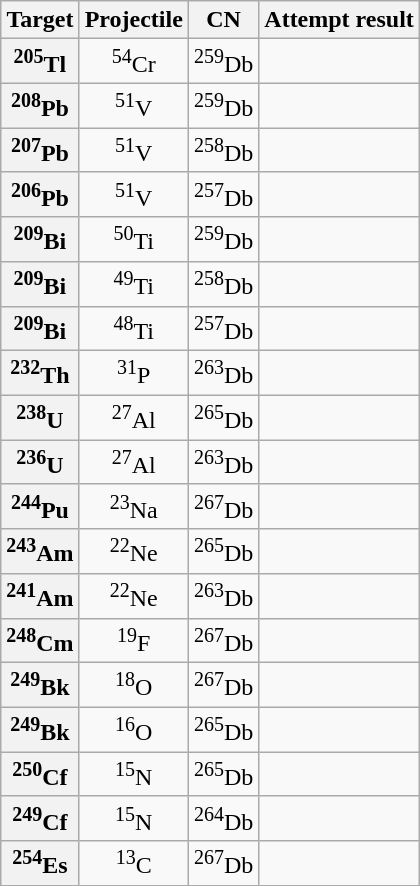<table class="wikitable" style="text-align:center">
<tr>
<th>Target</th>
<th>Projectile</th>
<th>CN</th>
<th>Attempt result</th>
</tr>
<tr ->
<th><sup>205</sup>Tl</th>
<td><sup>54</sup>Cr</td>
<td><sup>259</sup>Db</td>
<td></td>
</tr>
<tr>
<th><sup>208</sup>Pb</th>
<td><sup>51</sup>V</td>
<td><sup>259</sup>Db</td>
<td></td>
</tr>
<tr>
<th><sup>207</sup>Pb</th>
<td><sup>51</sup>V</td>
<td><sup>258</sup>Db</td>
<td></td>
</tr>
<tr>
<th><sup>206</sup>Pb</th>
<td><sup>51</sup>V</td>
<td><sup>257</sup>Db</td>
<td></td>
</tr>
<tr>
<th><sup>209</sup>Bi</th>
<td><sup>50</sup>Ti</td>
<td><sup>259</sup>Db</td>
<td></td>
</tr>
<tr>
<th><sup>209</sup>Bi</th>
<td><sup>49</sup>Ti</td>
<td><sup>258</sup>Db</td>
<td></td>
</tr>
<tr>
<th><sup>209</sup>Bi</th>
<td><sup>48</sup>Ti</td>
<td><sup>257</sup>Db</td>
<td></td>
</tr>
<tr>
<th><sup>232</sup>Th</th>
<td><sup>31</sup>P</td>
<td><sup>263</sup>Db</td>
<td></td>
</tr>
<tr>
<th><sup>238</sup>U</th>
<td><sup>27</sup>Al</td>
<td><sup>265</sup>Db</td>
<td></td>
</tr>
<tr>
<th><sup>236</sup>U</th>
<td><sup>27</sup>Al</td>
<td><sup>263</sup>Db</td>
<td></td>
</tr>
<tr>
<th><sup>244</sup>Pu</th>
<td><sup>23</sup>Na</td>
<td><sup>267</sup>Db</td>
<td></td>
</tr>
<tr>
<th><sup>243</sup>Am</th>
<td><sup>22</sup>Ne</td>
<td><sup>265</sup>Db</td>
<td></td>
</tr>
<tr>
<th><sup>241</sup>Am</th>
<td><sup>22</sup>Ne</td>
<td><sup>263</sup>Db</td>
<td></td>
</tr>
<tr>
<th><sup>248</sup>Cm</th>
<td><sup>19</sup>F</td>
<td><sup>267</sup>Db</td>
<td></td>
</tr>
<tr>
<th><sup>249</sup>Bk</th>
<td><sup>18</sup>O</td>
<td><sup>267</sup>Db</td>
<td></td>
</tr>
<tr>
<th><sup>249</sup>Bk</th>
<td><sup>16</sup>O</td>
<td><sup>265</sup>Db</td>
<td></td>
</tr>
<tr>
<th><sup>250</sup>Cf</th>
<td><sup>15</sup>N</td>
<td><sup>265</sup>Db</td>
<td></td>
</tr>
<tr>
<th><sup>249</sup>Cf</th>
<td><sup>15</sup>N</td>
<td><sup>264</sup>Db</td>
<td></td>
</tr>
<tr>
<th><sup>254</sup>Es</th>
<td><sup>13</sup>C</td>
<td><sup>267</sup>Db</td>
<td></td>
</tr>
</table>
